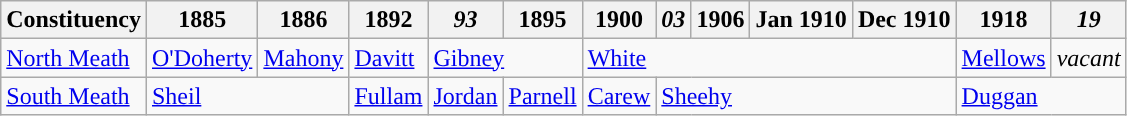<table class="wikitable">
<tr>
<th>Constituency</th>
<th>1885</th>
<th>1886</th>
<th>1892</th>
<th><em>93</em></th>
<th>1895</th>
<th>1900</th>
<th><em>03</em></th>
<th>1906</th>
<th>Jan 1910</th>
<th>Dec 1910</th>
<th>1918</th>
<th><em>19</em></th>
</tr>
<tr>
<td><a href='#'>North Meath</a></td>
<td><a href='#'>O'Doherty</a></td>
<td><a href='#'>Mahony</a></td>
<td><a href='#'>Davitt</a></td>
<td colspan="2"><a href='#'>Gibney</a></td>
<td colspan="5"><a href='#'>White</a></td>
<td><a href='#'>Mellows</a></td>
<td><em>vacant</em></td>
</tr>
<tr>
<td><a href='#'>South Meath</a></td>
<td colspan="2"><a href='#'>Sheil</a></td>
<td><a href='#'>Fullam</a></td>
<td><a href='#'>Jordan</a></td>
<td><a href='#'>Parnell</a></td>
<td><a href='#'>Carew</a></td>
<td colspan="4"><a href='#'>Sheehy</a></td>
<td colspan="2"><a href='#'>Duggan</a></td>
</tr>
</table>
